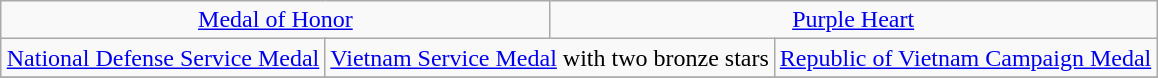<table class="wikitable" style="margin:1em auto; text-align:center;">
<tr>
<td colspan="3"><a href='#'>Medal of Honor</a></td>
<td colspan="3"><a href='#'>Purple Heart</a></td>
</tr>
<tr Combat Action Ribbon>
<td colspan="2"><a href='#'>National Defense Service Medal</a></td>
<td colspan="2"><a href='#'>Vietnam Service Medal</a> with two bronze stars</td>
<td colspan="2"><a href='#'>Republic of Vietnam Campaign Medal</a></td>
</tr>
<tr>
</tr>
</table>
